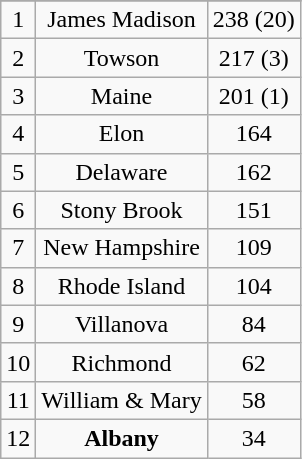<table class="wikitable">
<tr align="center">
</tr>
<tr align="center">
<td>1</td>
<td>James Madison</td>
<td>238 (20)</td>
</tr>
<tr align="center">
<td>2</td>
<td>Towson</td>
<td>217 (3)</td>
</tr>
<tr align="center">
<td>3</td>
<td>Maine</td>
<td>201 (1)</td>
</tr>
<tr align="center">
<td>4</td>
<td>Elon</td>
<td>164</td>
</tr>
<tr align="center">
<td>5</td>
<td>Delaware</td>
<td>162</td>
</tr>
<tr align="center">
<td>6</td>
<td>Stony Brook</td>
<td>151</td>
</tr>
<tr align="center">
<td>7</td>
<td>New Hampshire</td>
<td>109</td>
</tr>
<tr align="center">
<td>8</td>
<td>Rhode Island</td>
<td>104</td>
</tr>
<tr align="center">
<td>9</td>
<td>Villanova</td>
<td>84</td>
</tr>
<tr align="center">
<td>10</td>
<td>Richmond</td>
<td>62</td>
</tr>
<tr align="center">
<td>11</td>
<td>William & Mary</td>
<td>58</td>
</tr>
<tr align="center">
<td>12</td>
<td><strong>Albany</strong></td>
<td>34</td>
</tr>
</table>
